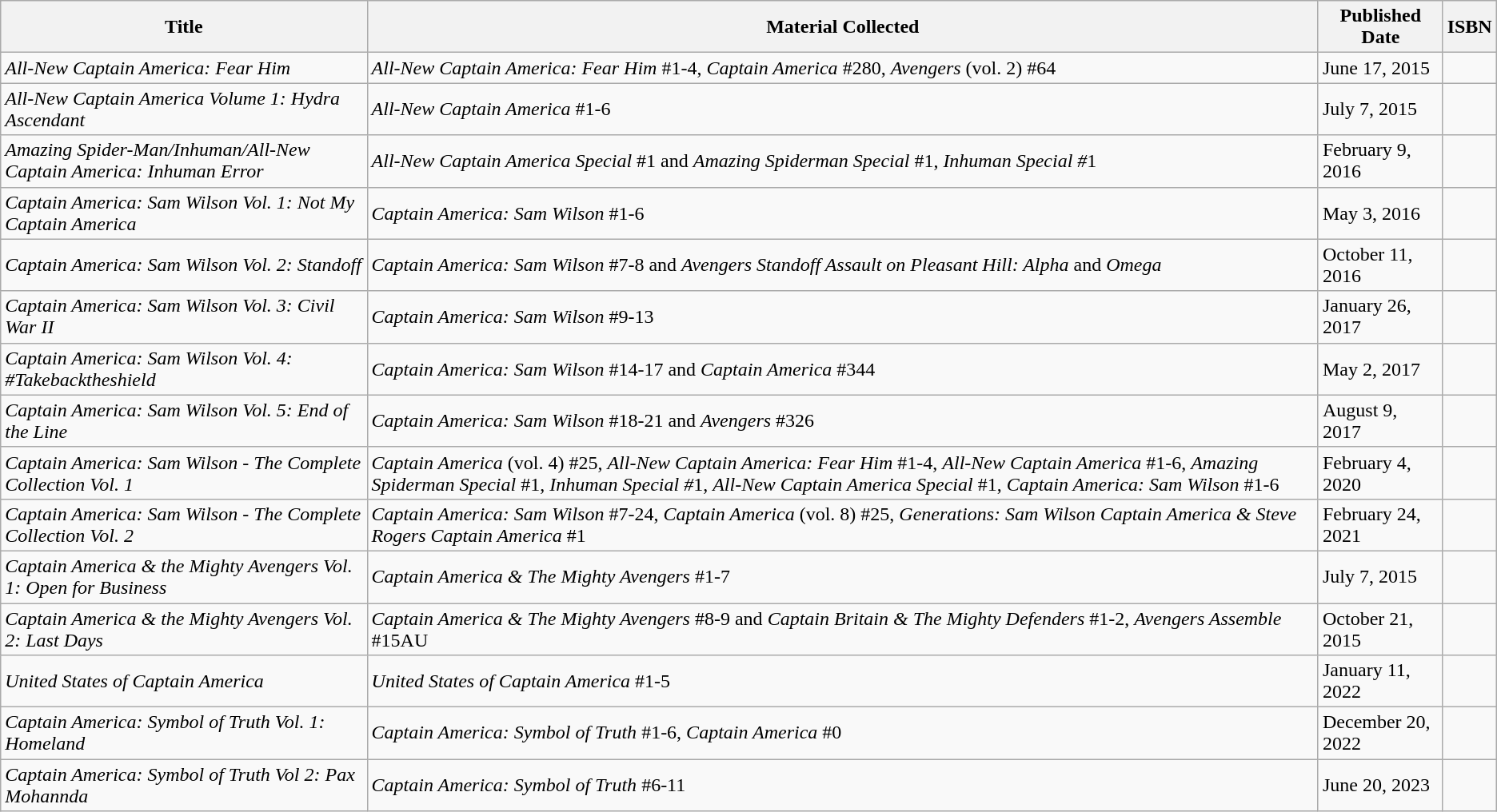<table class="wikitable">
<tr>
<th>Title</th>
<th>Material Collected</th>
<th>Published Date</th>
<th>ISBN</th>
</tr>
<tr>
<td><em>All-New Captain America: Fear Him</em></td>
<td><em>All-New Captain America: Fear Him</em> #1-4, <em>Captain America</em> #280, <em>Avengers</em> (vol. 2) #64</td>
<td>June 17, 2015</td>
<td></td>
</tr>
<tr>
<td><em>All-New Captain America Volume 1: Hydra Ascendant</em></td>
<td><em>All-New Captain America</em> #1-6</td>
<td>July 7, 2015</td>
<td></td>
</tr>
<tr>
<td><em>Amazing Spider-Man/Inhuman/All-New Captain America: Inhuman Error</em></td>
<td><em>All-New Captain America Special</em> #1 and <em>Amazing Spiderman Special</em> #1, <em>Inhuman Special #</em>1</td>
<td>February 9, 2016</td>
<td></td>
</tr>
<tr>
<td><em>Captain America: Sam Wilson Vol. 1: Not My Captain America</em></td>
<td><em>Captain America: Sam Wilson</em> #1-6</td>
<td>May 3, 2016</td>
<td></td>
</tr>
<tr>
<td><em>Captain America: Sam Wilson Vol. 2: Standoff</em></td>
<td><em>Captain America: Sam Wilson</em> #7-8 and <em>Avengers Standoff Assault on Pleasant Hill: Alpha</em> and <em>Omega</em></td>
<td>October 11, 2016</td>
<td></td>
</tr>
<tr>
<td><em>Captain America: Sam Wilson Vol. 3: Civil War II</em></td>
<td><em>Captain America: Sam Wilson</em> #9-13</td>
<td>January 26, 2017</td>
<td></td>
</tr>
<tr>
<td><em>Captain America: Sam Wilson Vol. 4: #Takebacktheshield</em></td>
<td><em>Captain America: Sam Wilson</em> #14-17 and <em>Captain America</em> #344</td>
<td>May 2, 2017</td>
<td></td>
</tr>
<tr>
<td><em>Captain America: Sam Wilson Vol. 5: End of the Line</em></td>
<td><em>Captain America: Sam Wilson</em> #18-21 and <em>Avengers</em> #326</td>
<td>August 9, 2017</td>
<td></td>
</tr>
<tr>
<td><em>Captain America: Sam Wilson - The Complete Collection Vol. 1</em></td>
<td><em>Captain America</em> (vol. 4) #25, <em>All-New Captain America: Fear Him</em> #1-4, <em>All-New Captain America</em> #1-6, <em>Amazing Spiderman Special</em> #1, <em>Inhuman Special #</em>1, <em>All-New Captain America Special</em> #1, <em>Captain America: Sam Wilson</em> #1-6</td>
<td>February 4, 2020</td>
<td></td>
</tr>
<tr>
<td><em>Captain America: Sam Wilson - The Complete Collection Vol. 2</em></td>
<td><em>Captain America: Sam Wilson</em> #7-24, <em>Captain America</em> (vol. 8) #25, <em>Generations: Sam Wilson Captain America & Steve Rogers Captain America</em> #1</td>
<td>February 24, 2021</td>
<td></td>
</tr>
<tr>
<td><em>Captain America & the Mighty Avengers Vol. 1: Open for Business</em></td>
<td><em>Captain America & The Mighty Avengers</em> #1-7</td>
<td>July 7, 2015</td>
<td></td>
</tr>
<tr>
<td><em>Captain America & the Mighty Avengers Vol. 2: Last Days</em></td>
<td><em>Captain America & The Mighty Avengers</em> #8-9 and <em>Captain Britain & The Mighty Defenders</em> #1-2, <em>Avengers Assemble</em> #15AU</td>
<td>October 21, 2015</td>
<td></td>
</tr>
<tr>
<td><em>United States of Captain America</em></td>
<td><em>United States of Captain America</em> #1-5</td>
<td>January 11, 2022</td>
<td></td>
</tr>
<tr>
<td><em>Captain America: Symbol of Truth Vol. 1: Homeland</em></td>
<td><em>Captain America: Symbol of Truth</em> #1-6, <em>Captain America</em> #0</td>
<td>December 20, 2022</td>
<td></td>
</tr>
<tr>
<td><em>Captain America: Symbol of Truth Vol 2: Pax Mohannda</em></td>
<td><em>Captain America: Symbol of Truth</em> #6-11</td>
<td>June 20, 2023</td>
<td></td>
</tr>
</table>
